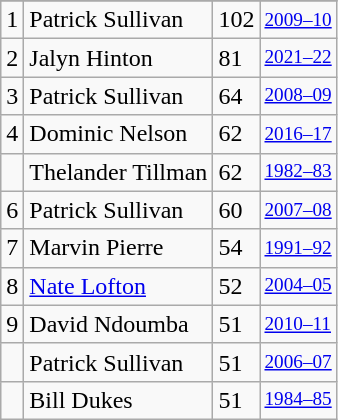<table class="wikitable">
<tr>
</tr>
<tr>
<td>1</td>
<td>Patrick Sullivan</td>
<td>102</td>
<td style="font-size:80%;"><a href='#'>2009–10</a></td>
</tr>
<tr>
<td>2</td>
<td>Jalyn Hinton</td>
<td>81</td>
<td style="font-size:80%;"><a href='#'>2021–22</a></td>
</tr>
<tr>
<td>3</td>
<td>Patrick Sullivan</td>
<td>64</td>
<td style="font-size:80%;"><a href='#'>2008–09</a></td>
</tr>
<tr>
<td>4</td>
<td>Dominic Nelson</td>
<td>62</td>
<td style="font-size:80%;"><a href='#'>2016–17</a></td>
</tr>
<tr>
<td></td>
<td>Thelander Tillman</td>
<td>62</td>
<td style="font-size:80%;"><a href='#'>1982–83</a></td>
</tr>
<tr>
<td>6</td>
<td>Patrick Sullivan</td>
<td>60</td>
<td style="font-size:80%;"><a href='#'>2007–08</a></td>
</tr>
<tr>
<td>7</td>
<td>Marvin Pierre</td>
<td>54</td>
<td style="font-size:80%;"><a href='#'>1991–92</a></td>
</tr>
<tr>
<td>8</td>
<td><a href='#'>Nate Lofton</a></td>
<td>52</td>
<td style="font-size:80%;"><a href='#'>2004–05</a></td>
</tr>
<tr>
<td>9</td>
<td>David Ndoumba</td>
<td>51</td>
<td style="font-size:80%;"><a href='#'>2010–11</a></td>
</tr>
<tr>
<td></td>
<td>Patrick Sullivan</td>
<td>51</td>
<td style="font-size:80%;"><a href='#'>2006–07</a></td>
</tr>
<tr>
<td></td>
<td>Bill Dukes</td>
<td>51</td>
<td style="font-size:80%;"><a href='#'>1984–85</a></td>
</tr>
</table>
